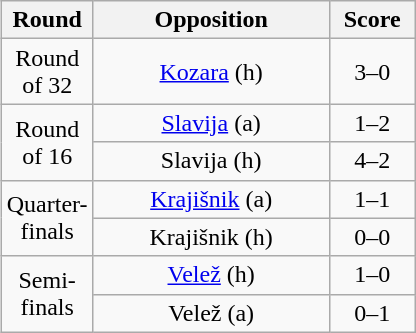<table class="wikitable" style="text-align:center;margin-left:1em;float:right">
<tr>
<th style="width:25px;">Round</th>
<th style="width:150px;">Opposition</th>
<th style="width:50px;">Score</th>
</tr>
<tr>
<td>Round of 32</td>
<td><a href='#'>Kozara</a> (h)</td>
<td>3–0</td>
</tr>
<tr>
<td rowspan="2">Round of 16</td>
<td><a href='#'>Slavija</a> (a)</td>
<td>1–2</td>
</tr>
<tr>
<td>Slavija (h)</td>
<td>4–2</td>
</tr>
<tr>
<td rowspan="2">Quarter-finals</td>
<td><a href='#'>Krajišnik</a> (a)</td>
<td>1–1</td>
</tr>
<tr>
<td>Krajišnik (h)</td>
<td>0–0</td>
</tr>
<tr>
<td rowspan="2">Semi-finals</td>
<td><a href='#'>Velež</a> (h)</td>
<td>1–0</td>
</tr>
<tr>
<td>Velež (a)</td>
<td>0–1</td>
</tr>
</table>
